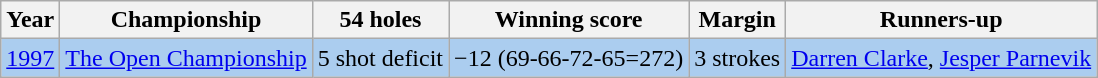<table class="wikitable">
<tr>
<th>Year</th>
<th>Championship</th>
<th>54 holes</th>
<th>Winning score</th>
<th>Margin</th>
<th>Runners-up</th>
</tr>
<tr style="background:#ABCDEF;">
<td><a href='#'>1997</a></td>
<td><a href='#'>The Open Championship</a></td>
<td>5 shot deficit</td>
<td>−12 (69-66-72-65=272)</td>
<td>3 strokes</td>
<td> <a href='#'>Darren Clarke</a>,  <a href='#'>Jesper Parnevik</a></td>
</tr>
</table>
